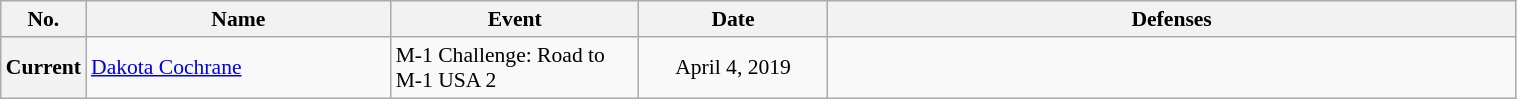<table class="wikitable" style="width:80%; font-size:90%;">
<tr>
<th style= width:1%;">No.</th>
<th style= width:21%;">Name</th>
<th style= width:17%;">Event</th>
<th style=width:13%;">Date</th>
<th style= width:48%;">Defenses</th>
</tr>
<tr>
<th>Current</th>
<td align=left> <a href='#'>Dakota Cochrane</a> <br></td>
<td align=left>M-1 Challenge: Road to M-1 USA 2 <br></td>
<td align=center>April 4, 2019</td>
<td></td>
</tr>
</table>
